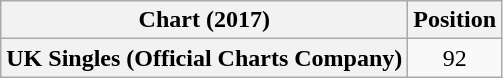<table class="wikitable plainrowheaders" style="text-align:center">
<tr>
<th scope="col">Chart (2017)</th>
<th scope="col">Position</th>
</tr>
<tr>
<th scope="row">UK Singles (Official Charts Company)</th>
<td>92</td>
</tr>
</table>
